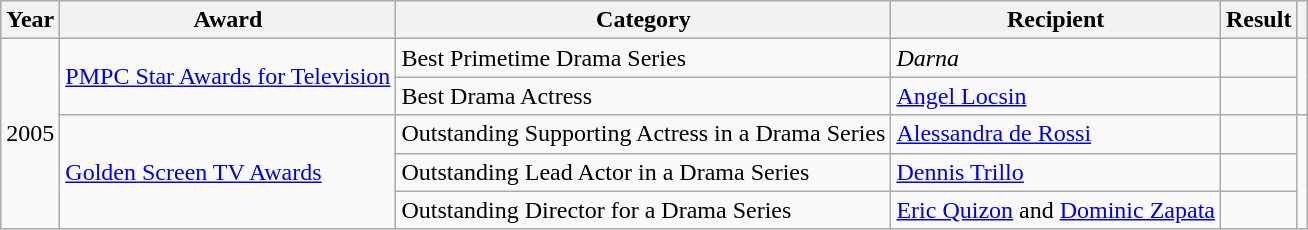<table class="wikitable">
<tr>
<th>Year</th>
<th>Award</th>
<th>Category</th>
<th>Recipient</th>
<th>Result</th>
<th></th>
</tr>
<tr>
<td rowspan=5>2005</td>
<td rowspan=2><a href='#'>PMPC Star Awards for Television</a></td>
<td>Best Primetime Drama Series</td>
<td><em>Darna</em></td>
<td></td>
<td rowspan=2></td>
</tr>
<tr>
<td>Best Drama Actress</td>
<td><a href='#'>Angel Locsin</a></td>
<td></td>
</tr>
<tr>
<td rowspan=3><a href='#'>Golden Screen TV Awards</a></td>
<td>Outstanding Supporting Actress in a Drama Series</td>
<td><a href='#'>Alessandra de Rossi</a></td>
<td></td>
<td rowspan=3></td>
</tr>
<tr>
<td>Outstanding Lead Actor in a Drama Series</td>
<td><a href='#'>Dennis Trillo</a></td>
<td></td>
</tr>
<tr>
<td>Outstanding Director for a Drama Series</td>
<td><a href='#'>Eric Quizon</a> and <a href='#'>Dominic Zapata</a></td>
<td></td>
</tr>
</table>
